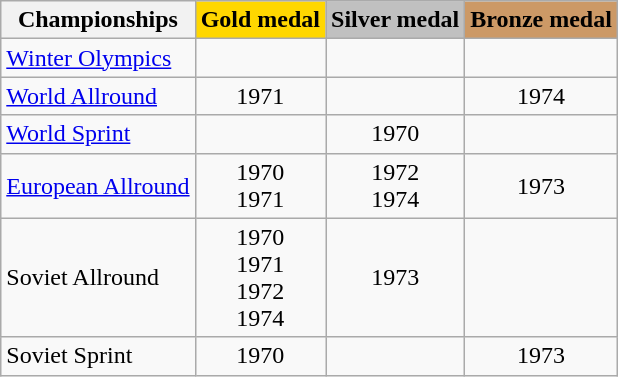<table class=wikitable>
<tr>
<th>Championships</th>
<td align=center bgcolor=gold><strong>Gold medal</strong></td>
<td align=center bgcolor=silver><strong>Silver medal</strong></td>
<td align=center bgcolor=cc9966><strong>Bronze medal</strong></td>
</tr>
<tr align="center">
<td align="left"><a href='#'>Winter Olympics</a></td>
<td></td>
<td></td>
<td></td>
</tr>
<tr align="center">
<td align="left"><a href='#'>World Allround</a></td>
<td>1971</td>
<td></td>
<td>1974</td>
</tr>
<tr align="center">
<td align="left"><a href='#'>World Sprint</a></td>
<td></td>
<td>1970</td>
<td></td>
</tr>
<tr align="center">
<td align="left"><a href='#'>European Allround</a></td>
<td>1970 <br> 1971</td>
<td>1972 <br> 1974</td>
<td>1973</td>
</tr>
<tr align="center">
<td align="left">Soviet Allround</td>
<td>1970 <br> 1971 <br> 1972 <br> 1974</td>
<td>1973</td>
<td></td>
</tr>
<tr align="center">
<td align="left">Soviet Sprint</td>
<td>1970</td>
<td></td>
<td>1973</td>
</tr>
</table>
